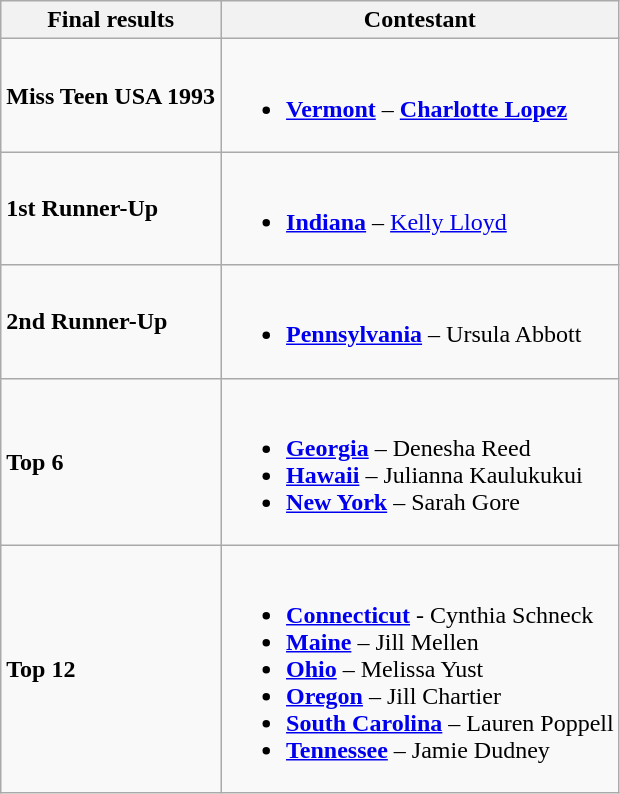<table class="wikitable">
<tr>
<th>Final results</th>
<th>Contestant</th>
</tr>
<tr>
<td><strong>Miss Teen USA 1993</strong></td>
<td><br><ul><li><strong> <a href='#'>Vermont</a></strong> – <strong><a href='#'>Charlotte Lopez</a></strong></li></ul></td>
</tr>
<tr>
<td><strong>1st Runner-Up</strong></td>
<td><br><ul><li><strong> <a href='#'>Indiana</a></strong> – <a href='#'>Kelly Lloyd</a></li></ul></td>
</tr>
<tr>
<td><strong>2nd Runner-Up</strong></td>
<td><br><ul><li><strong> <a href='#'>Pennsylvania</a></strong> –  Ursula Abbott</li></ul></td>
</tr>
<tr>
<td><strong>Top 6</strong></td>
<td><br><ul><li><strong> <a href='#'>Georgia</a></strong> – Denesha Reed</li><li><strong> <a href='#'>Hawaii</a></strong> – Julianna Kaulukukui</li><li><strong> <a href='#'>New York</a></strong> – Sarah Gore</li></ul></td>
</tr>
<tr>
<td><strong>Top 12</strong></td>
<td><br><ul><li><strong> <a href='#'>Connecticut</a></strong> -  Cynthia Schneck</li><li><strong> <a href='#'>Maine</a></strong> – Jill Mellen</li><li><strong> <a href='#'>Ohio</a></strong> – Melissa Yust</li><li><strong> <a href='#'>Oregon</a></strong> – Jill Chartier</li><li><strong> <a href='#'>South Carolina</a></strong> – Lauren Poppell</li><li><strong> <a href='#'> Tennessee</a></strong> – Jamie Dudney</li></ul></td>
</tr>
</table>
